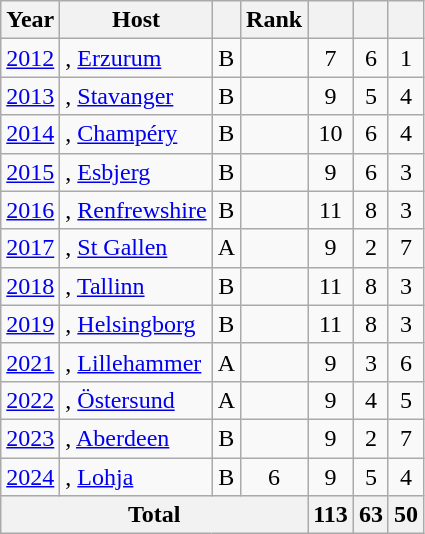<table class=wikitable>
<tr>
<th>Year</th>
<th>Host</th>
<th></th>
<th>Rank</th>
<th></th>
<th></th>
<th></th>
</tr>
<tr align=center>
<td><a href='#'>2012</a></td>
<td align=left>, <a href='#'>Erzurum</a></td>
<td>B</td>
<td></td>
<td>7</td>
<td>6</td>
<td>1</td>
</tr>
<tr align=center>
<td><a href='#'>2013</a></td>
<td align=left>, <a href='#'>Stavanger</a></td>
<td>B</td>
<td></td>
<td>9</td>
<td>5</td>
<td>4</td>
</tr>
<tr align=center>
<td><a href='#'>2014</a></td>
<td align=left>, <a href='#'>Champéry</a></td>
<td>B</td>
<td></td>
<td>10</td>
<td>6</td>
<td>4</td>
</tr>
<tr align=center>
<td><a href='#'>2015</a></td>
<td align=left>, <a href='#'>Esbjerg</a></td>
<td>B</td>
<td></td>
<td>9</td>
<td>6</td>
<td>3</td>
</tr>
<tr align=center>
<td><a href='#'>2016</a></td>
<td align=left>, <a href='#'>Renfrewshire</a></td>
<td>B</td>
<td></td>
<td>11</td>
<td>8</td>
<td>3</td>
</tr>
<tr align=center>
<td><a href='#'>2017</a></td>
<td align=left>, <a href='#'>St Gallen</a></td>
<td>A</td>
<td></td>
<td>9</td>
<td>2</td>
<td>7</td>
</tr>
<tr align=center>
<td><a href='#'>2018</a></td>
<td align=left>, <a href='#'>Tallinn</a></td>
<td>B</td>
<td></td>
<td>11</td>
<td>8</td>
<td>3</td>
</tr>
<tr align=center>
<td><a href='#'>2019</a></td>
<td align=left>, <a href='#'>Helsingborg</a></td>
<td>B</td>
<td></td>
<td>11</td>
<td>8</td>
<td>3</td>
</tr>
<tr align=center>
<td><a href='#'>2021</a></td>
<td align=left>, <a href='#'>Lillehammer</a></td>
<td>A</td>
<td></td>
<td>9</td>
<td>3</td>
<td>6</td>
</tr>
<tr align=center>
<td><a href='#'>2022</a></td>
<td align=left>, <a href='#'>Östersund</a></td>
<td>A</td>
<td></td>
<td>9</td>
<td>4</td>
<td>5</td>
</tr>
<tr align=center>
<td><a href='#'>2023</a></td>
<td align=left>, <a href='#'>Aberdeen</a></td>
<td>B</td>
<td></td>
<td>9</td>
<td>2</td>
<td>7</td>
</tr>
<tr align=center>
<td><a href='#'>2024</a></td>
<td align=left>, <a href='#'>Lohja</a></td>
<td>B</td>
<td>6</td>
<td>9</td>
<td>5</td>
<td>4</td>
</tr>
<tr align=center>
<th colspan=4>Total</th>
<th>113</th>
<th>63</th>
<th>50</th>
</tr>
</table>
